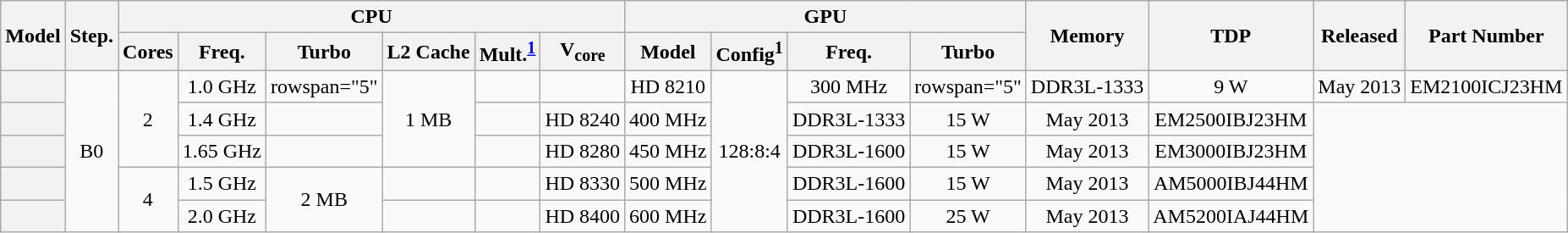<table class="wikitable" style="text-align: center;">
<tr>
<th rowspan="2">Model</th>
<th rowspan="2">Step.</th>
<th colspan="6">CPU</th>
<th colspan="4">GPU</th>
<th rowspan="2">Memory</th>
<th rowspan="2">TDP</th>
<th rowspan="2">Released</th>
<th rowspan="2">Part Number</th>
</tr>
<tr>
<th>Cores</th>
<th>Freq.</th>
<th>Turbo</th>
<th>L2 Cache</th>
<th>Mult.<sup><a href='#'>1</a></sup></th>
<th>V<sub>core</sub></th>
<th>Model</th>
<th>Config<sup>1</sup></th>
<th>Freq.</th>
<th>Turbo</th>
</tr>
<tr>
<th style="text-align: left;"></th>
<td rowspan="5">B0</td>
<td rowspan="3">2</td>
<td>1.0 GHz</td>
<td>rowspan="5" </td>
<td rowspan="3">1 MB</td>
<td></td>
<td></td>
<td>HD 8210</td>
<td rowspan="5">128:8:4</td>
<td>300 MHz</td>
<td>rowspan="5" </td>
<td>DDR3L-1333</td>
<td>9 W</td>
<td>May 2013</td>
<td>EM2100ICJ23HM</td>
</tr>
<tr>
<th style="text-align: left;"></th>
<td>1.4 GHz</td>
<td></td>
<td></td>
<td>HD 8240</td>
<td>400 MHz</td>
<td>DDR3L-1333</td>
<td>15 W</td>
<td>May 2013</td>
<td>EM2500IBJ23HM</td>
</tr>
<tr>
<th style="text-align: left;"></th>
<td>1.65 GHz</td>
<td></td>
<td></td>
<td>HD 8280</td>
<td>450 MHz</td>
<td>DDR3L-1600</td>
<td>15 W</td>
<td>May 2013</td>
<td>EM3000IBJ23HM</td>
</tr>
<tr>
<th style="text-align: left;"></th>
<td rowspan="2">4</td>
<td>1.5 GHz</td>
<td rowspan="2">2 MB</td>
<td></td>
<td></td>
<td>HD 8330</td>
<td>500 MHz</td>
<td>DDR3L-1600</td>
<td>15 W</td>
<td>May 2013</td>
<td>AM5000IBJ44HM</td>
</tr>
<tr>
<th style="text-align: left;"></th>
<td>2.0 GHz</td>
<td></td>
<td></td>
<td>HD 8400</td>
<td>600 MHz</td>
<td>DDR3L-1600</td>
<td>25 W</td>
<td>May 2013</td>
<td>AM5200IAJ44HM</td>
</tr>
</table>
